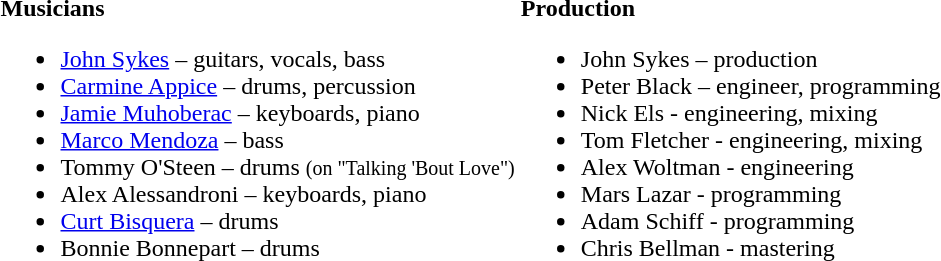<table>
<tr>
<td valign=top><br><strong>Musicians</strong><ul><li><a href='#'>John Sykes</a> – guitars, vocals, bass</li><li><a href='#'>Carmine Appice</a> – drums, percussion</li><li><a href='#'>Jamie Muhoberac</a> – keyboards, piano</li><li><a href='#'>Marco Mendoza</a> – bass</li><li>Tommy O'Steen – drums <small>(on "Talking 'Bout Love")</small></li><li>Alex Alessandroni – keyboards, piano</li><li><a href='#'>Curt Bisquera</a> – drums</li><li>Bonnie Bonnepart – drums</li></ul></td>
<td valign=top><br><strong>Production</strong><ul><li>John Sykes – production</li><li>Peter Black – engineer, programming</li><li>Nick Els - engineering, mixing</li><li>Tom Fletcher - engineering, mixing</li><li>Alex Woltman - engineering</li><li>Mars Lazar - programming</li><li>Adam Schiff - programming</li><li>Chris Bellman - mastering</li></ul></td>
</tr>
</table>
